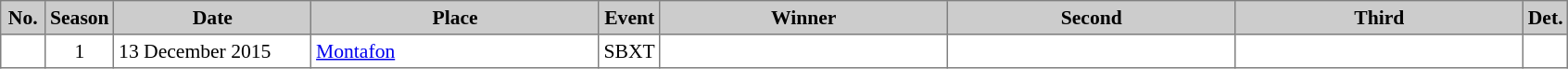<table cellpadding="3" cellspacing="0" border="1" style="background:#ffffff; font-size:90%; border:grey solid 1px; border-collapse:collapse;">
<tr style="background:#ccc; text-align:center;">
<th width=25>No.</th>
<th width=30>Season</th>
<th style="width:135px;">Date</th>
<th style="width:200px;">Place</th>
<th style="width:15px;">Event</th>
<th style="width:200px;">Winner</th>
<th style="width:200px;">Second</th>
<th style="width:200px;">Third</th>
<th style="width:15px;">Det.</th>
</tr>
<tr>
<td align=center></td>
<td align=center>1</td>
<td>13 December 2015</td>
<td> <a href='#'>Montafon</a></td>
<td align=center>SBXT</td>
<td></td>
<td></td>
<td></td>
<td></td>
</tr>
</table>
